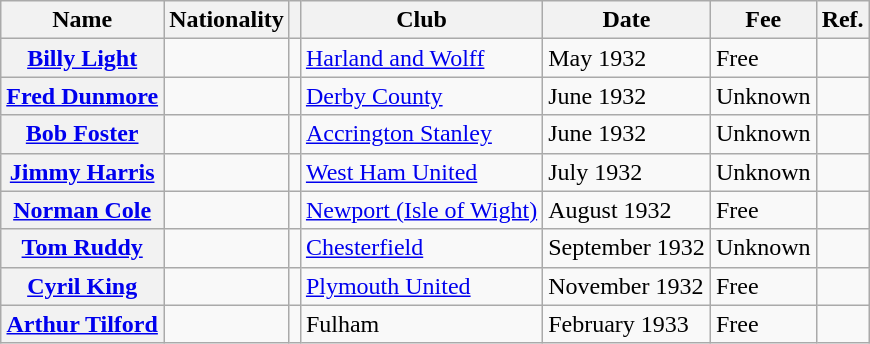<table class="wikitable plainrowheaders">
<tr>
<th scope="col">Name</th>
<th scope="col">Nationality</th>
<th scope="col"></th>
<th scope="col">Club</th>
<th scope="col">Date</th>
<th scope="col">Fee</th>
<th scope="col">Ref.</th>
</tr>
<tr>
<th scope="row"><a href='#'>Billy Light</a></th>
<td></td>
<td align="center"></td>
<td> <a href='#'>Harland and Wolff</a></td>
<td>May 1932</td>
<td>Free</td>
<td align="center"></td>
</tr>
<tr>
<th scope="row"><a href='#'>Fred Dunmore</a></th>
<td></td>
<td align="center"></td>
<td> <a href='#'>Derby County</a></td>
<td>June 1932</td>
<td>Unknown</td>
<td align="center"></td>
</tr>
<tr>
<th scope="row"><a href='#'>Bob Foster</a></th>
<td></td>
<td align="center"></td>
<td> <a href='#'>Accrington Stanley</a></td>
<td>June 1932</td>
<td>Unknown</td>
<td align="center"></td>
</tr>
<tr>
<th scope="row"><a href='#'>Jimmy Harris</a></th>
<td></td>
<td align="center"></td>
<td> <a href='#'>West Ham United</a></td>
<td>July 1932</td>
<td>Unknown</td>
<td align="center"></td>
</tr>
<tr>
<th scope="row"><a href='#'>Norman Cole</a></th>
<td></td>
<td align="center"></td>
<td> <a href='#'>Newport (Isle of Wight)</a></td>
<td>August 1932</td>
<td>Free</td>
<td align="center"></td>
</tr>
<tr>
<th scope="row"><a href='#'>Tom Ruddy</a></th>
<td></td>
<td align="center"></td>
<td> <a href='#'>Chesterfield</a></td>
<td>September 1932</td>
<td>Unknown</td>
<td align="center"></td>
</tr>
<tr>
<th scope="row"><a href='#'>Cyril King</a></th>
<td></td>
<td align="center"></td>
<td> <a href='#'>Plymouth United</a></td>
<td>November 1932</td>
<td>Free</td>
<td align="center"></td>
</tr>
<tr>
<th scope="row"><a href='#'>Arthur Tilford</a></th>
<td></td>
<td align="center"></td>
<td> Fulham</td>
<td>February 1933</td>
<td>Free</td>
<td align="center"></td>
</tr>
</table>
